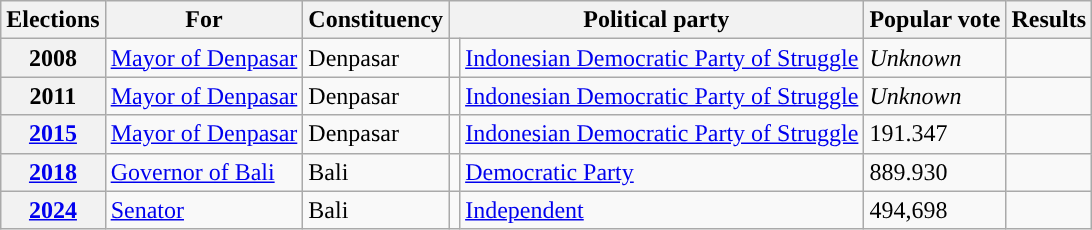<table class="wikitable">
<tr>
<th>Elections</th>
<th>For</th>
<th>Constituency</th>
<th colspan="2">Political party</th>
<th>Popular vote</th>
<th>Results</th>
</tr>
<tr>
<th>2008</th>
<td rowspan="1"><a href='#'>Mayor of Denpasar</a></td>
<td rowspan="1">Denpasar</td>
<td></td>
<td><a href='#'>Indonesian Democratic Party of Struggle</a></td>
<td><em>Unknown</em></td>
<td></td>
</tr>
<tr>
<th>2011</th>
<td rowspan="1"><a href='#'>Mayor of Denpasar</a></td>
<td rowspan="1">Denpasar</td>
<td></td>
<td><a href='#'>Indonesian Democratic Party of Struggle</a></td>
<td><em>Unknown</em></td>
<td></td>
</tr>
<tr>
<th><a href='#'>2015</a></th>
<td rowspan="1"><a href='#'>Mayor of Denpasar</a></td>
<td rowspan="1">Denpasar</td>
<td></td>
<td><a href='#'>Indonesian Democratic Party of Struggle</a></td>
<td>191.347</td>
<td></td>
</tr>
<tr>
<th><a href='#'>2018</a></th>
<td rowspan="1"><a href='#'>Governor of Bali</a></td>
<td rowspan="1">Bali</td>
<td></td>
<td><a href='#'>Democratic Party</a></td>
<td>889.930</td>
<td></td>
</tr>
<tr>
<th><a href='#'>2024</a></th>
<td rowspan="1"><a href='#'>Senator</a></td>
<td rowspan="1">Bali</td>
<td></td>
<td><a href='#'>Independent</a></td>
<td>494,698</td>
<td></td>
</tr>
</table>
